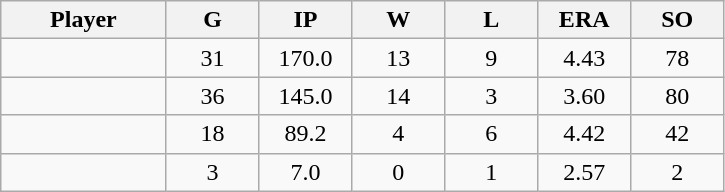<table class="wikitable sortable">
<tr>
<th bgcolor="#DDDDFF" width="16%">Player</th>
<th bgcolor="#DDDDFF" width="9%">G</th>
<th bgcolor="#DDDDFF" width="9%">IP</th>
<th bgcolor="#DDDDFF" width="9%">W</th>
<th bgcolor="#DDDDFF" width="9%">L</th>
<th bgcolor="#DDDDFF" width="9%">ERA</th>
<th bgcolor="#DDDDFF" width="9%">SO</th>
</tr>
<tr align="center">
<td></td>
<td>31</td>
<td>170.0</td>
<td>13</td>
<td>9</td>
<td>4.43</td>
<td>78</td>
</tr>
<tr align="center">
<td></td>
<td>36</td>
<td>145.0</td>
<td>14</td>
<td>3</td>
<td>3.60</td>
<td>80</td>
</tr>
<tr align="center">
<td></td>
<td>18</td>
<td>89.2</td>
<td>4</td>
<td>6</td>
<td>4.42</td>
<td>42</td>
</tr>
<tr align="center">
<td></td>
<td>3</td>
<td>7.0</td>
<td>0</td>
<td>1</td>
<td>2.57</td>
<td>2</td>
</tr>
</table>
